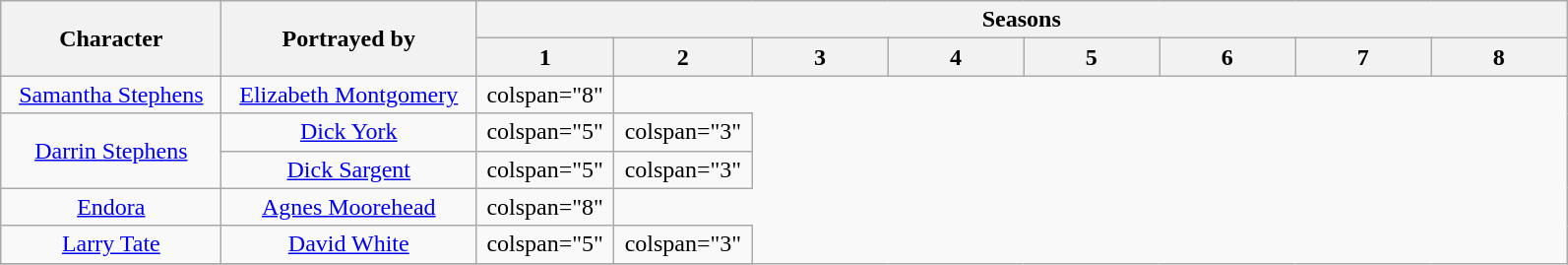<table class="wikitable plainrowheaders" style="text-align:center; width:84%;">
<tr>
<th scope="col" rowspan="2" style="width:13%;">Character</th>
<th scope="col" rowspan="2" style="width:15%;">Portrayed by</th>
<th scope="col" colspan="8" style="width:56%;">Seasons</th>
</tr>
<tr>
<th scope="col" style="width:8%;">1</th>
<th scope="col" style="width:8%;">2</th>
<th scope="col" style="width:8%;">3</th>
<th scope="col" style="width:8%;">4</th>
<th scope="col" style="width:8%;">5</th>
<th scope="col" style="width:8%;">6</th>
<th scope="col" style="width:8%;">7</th>
<th scope="col" style="width:8%;">8</th>
</tr>
<tr>
<td scope="row"><a href='#'>Samantha Stephens</a></td>
<td><a href='#'>Elizabeth Montgomery</a></td>
<td>colspan="8" </td>
</tr>
<tr>
<td scope="row" rowspan=2><a href='#'>Darrin Stephens</a></td>
<td><a href='#'>Dick York</a></td>
<td>colspan="5" </td>
<td>colspan="3" </td>
</tr>
<tr>
<td><a href='#'>Dick Sargent</a></td>
<td>colspan="5" </td>
<td>colspan="3" </td>
</tr>
<tr>
<td scope="row"><a href='#'>Endora</a></td>
<td><a href='#'>Agnes Moorehead</a></td>
<td>colspan="8" </td>
</tr>
<tr>
<td scope="row"><a href='#'>Larry Tate</a></td>
<td><a href='#'>David White</a></td>
<td>colspan="5" </td>
<td>colspan="3" </td>
</tr>
<tr>
</tr>
</table>
